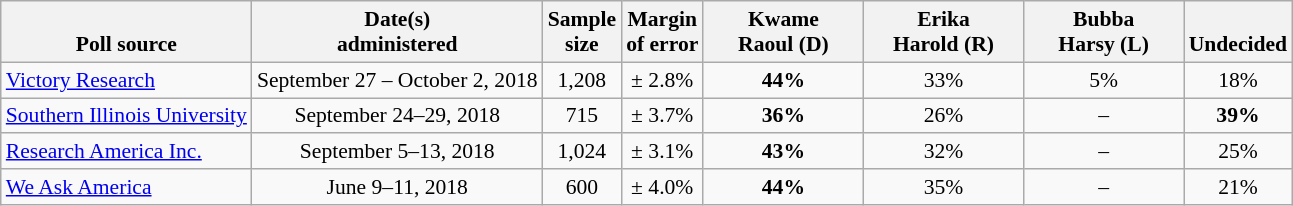<table class="wikitable" style="font-size:90%;text-align:center;">
<tr valign=bottom>
<th>Poll source</th>
<th>Date(s)<br>administered</th>
<th>Sample<br>size</th>
<th>Margin<br>of error</th>
<th style="width:100px;">Kwame<br>Raoul (D)</th>
<th style="width:100px;">Erika<br>Harold (R)</th>
<th style="width:100px;">Bubba<br>Harsy (L)</th>
<th>Undecided</th>
</tr>
<tr>
<td style="text-align:left;"><a href='#'>Victory Research</a></td>
<td align=center>September 27 – October 2, 2018</td>
<td align=center>1,208</td>
<td align=center>± 2.8%</td>
<td><strong>44%</strong></td>
<td align=center>33%</td>
<td align=center>5%</td>
<td align=center>18%</td>
</tr>
<tr>
<td style="text-align:left;"><a href='#'>Southern Illinois University</a></td>
<td align=center>September 24–29, 2018</td>
<td align=center>715</td>
<td align=center>± 3.7%</td>
<td><strong>36%</strong></td>
<td align=center>26%</td>
<td align=center>–</td>
<td><strong>39%</strong></td>
</tr>
<tr>
<td style="text-align:left;"><a href='#'>Research America Inc.</a></td>
<td align=center>September 5–13, 2018</td>
<td align=center>1,024</td>
<td align=center>± 3.1%</td>
<td><strong>43%</strong></td>
<td align=center>32%</td>
<td align=center>–</td>
<td align=center>25%</td>
</tr>
<tr>
<td style="text-align:left;"><a href='#'>We Ask America</a></td>
<td align=center>June 9–11, 2018</td>
<td align=center>600</td>
<td align=center>± 4.0%</td>
<td><strong>44%</strong></td>
<td align=center>35%</td>
<td align=center>–</td>
<td align=center>21%</td>
</tr>
</table>
